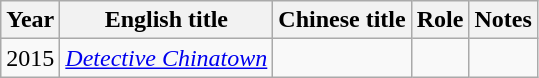<table class="wikitable">
<tr>
<th>Year</th>
<th>English title</th>
<th>Chinese title</th>
<th>Role</th>
<th>Notes</th>
</tr>
<tr>
<td>2015</td>
<td><em><a href='#'>Detective Chinatown</a></em></td>
<td></td>
<td></td>
</tr>
</table>
